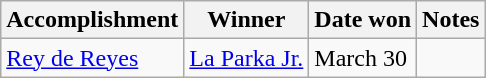<table class="wikitable">
<tr>
<th>Accomplishment</th>
<th>Winner</th>
<th>Date won</th>
<th>Notes</th>
</tr>
<tr>
<td><a href='#'>Rey de Reyes</a></td>
<td><a href='#'>La Parka Jr.</a></td>
<td>March 30</td>
<td></td>
</tr>
</table>
